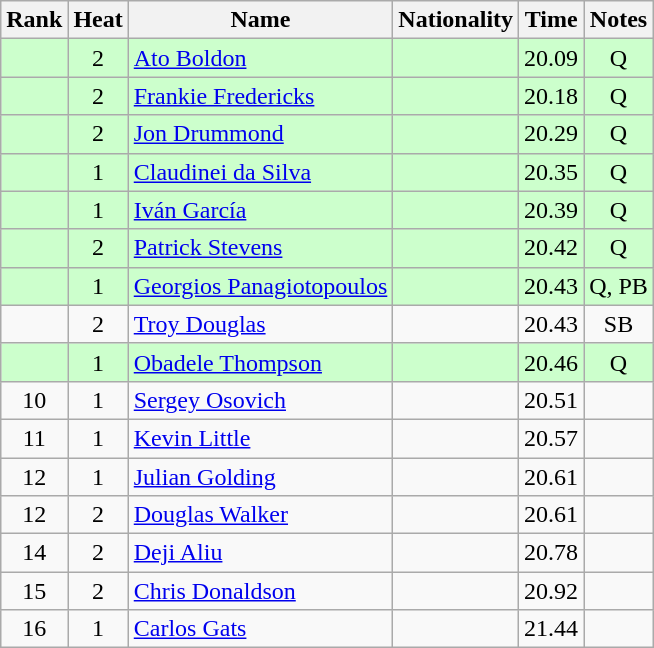<table class="wikitable sortable" style="text-align:center">
<tr>
<th>Rank</th>
<th>Heat</th>
<th>Name</th>
<th>Nationality</th>
<th>Time</th>
<th>Notes</th>
</tr>
<tr bgcolor=ccffcc>
<td></td>
<td>2</td>
<td align=left><a href='#'>Ato Boldon</a></td>
<td align=left></td>
<td>20.09</td>
<td>Q</td>
</tr>
<tr bgcolor=ccffcc>
<td></td>
<td>2</td>
<td align=left><a href='#'>Frankie Fredericks</a></td>
<td align=left></td>
<td>20.18</td>
<td>Q</td>
</tr>
<tr bgcolor=ccffcc>
<td></td>
<td>2</td>
<td align=left><a href='#'>Jon Drummond</a></td>
<td align=left></td>
<td>20.29</td>
<td>Q</td>
</tr>
<tr bgcolor=ccffcc>
<td></td>
<td>1</td>
<td align=left><a href='#'>Claudinei da Silva</a></td>
<td align=left></td>
<td>20.35</td>
<td>Q</td>
</tr>
<tr bgcolor=ccffcc>
<td></td>
<td>1</td>
<td align=left><a href='#'>Iván García</a></td>
<td align=left></td>
<td>20.39</td>
<td>Q</td>
</tr>
<tr bgcolor=ccffcc>
<td></td>
<td>2</td>
<td align=left><a href='#'>Patrick Stevens</a></td>
<td align=left></td>
<td>20.42</td>
<td>Q</td>
</tr>
<tr bgcolor=ccffcc>
<td></td>
<td>1</td>
<td align=left><a href='#'>Georgios Panagiotopoulos</a></td>
<td align=left></td>
<td>20.43</td>
<td>Q, PB</td>
</tr>
<tr>
<td></td>
<td>2</td>
<td align=left><a href='#'>Troy Douglas</a></td>
<td align=left></td>
<td>20.43</td>
<td>SB</td>
</tr>
<tr bgcolor=ccffcc>
<td></td>
<td>1</td>
<td align=left><a href='#'>Obadele Thompson</a></td>
<td align=left></td>
<td>20.46</td>
<td>Q</td>
</tr>
<tr>
<td>10</td>
<td>1</td>
<td align=left><a href='#'>Sergey Osovich</a></td>
<td align=left></td>
<td>20.51</td>
<td></td>
</tr>
<tr>
<td>11</td>
<td>1</td>
<td align=left><a href='#'>Kevin Little</a></td>
<td align=left></td>
<td>20.57</td>
<td></td>
</tr>
<tr>
<td>12</td>
<td>1</td>
<td align=left><a href='#'>Julian Golding</a></td>
<td align=left></td>
<td>20.61</td>
<td></td>
</tr>
<tr>
<td>12</td>
<td>2</td>
<td align=left><a href='#'>Douglas Walker</a></td>
<td align=left></td>
<td>20.61</td>
<td></td>
</tr>
<tr>
<td>14</td>
<td>2</td>
<td align=left><a href='#'>Deji Aliu</a></td>
<td align=left></td>
<td>20.78</td>
<td></td>
</tr>
<tr>
<td>15</td>
<td>2</td>
<td align=left><a href='#'>Chris Donaldson</a></td>
<td align=left></td>
<td>20.92</td>
<td></td>
</tr>
<tr>
<td>16</td>
<td>1</td>
<td align=left><a href='#'>Carlos Gats</a></td>
<td align=left></td>
<td>21.44</td>
<td></td>
</tr>
</table>
